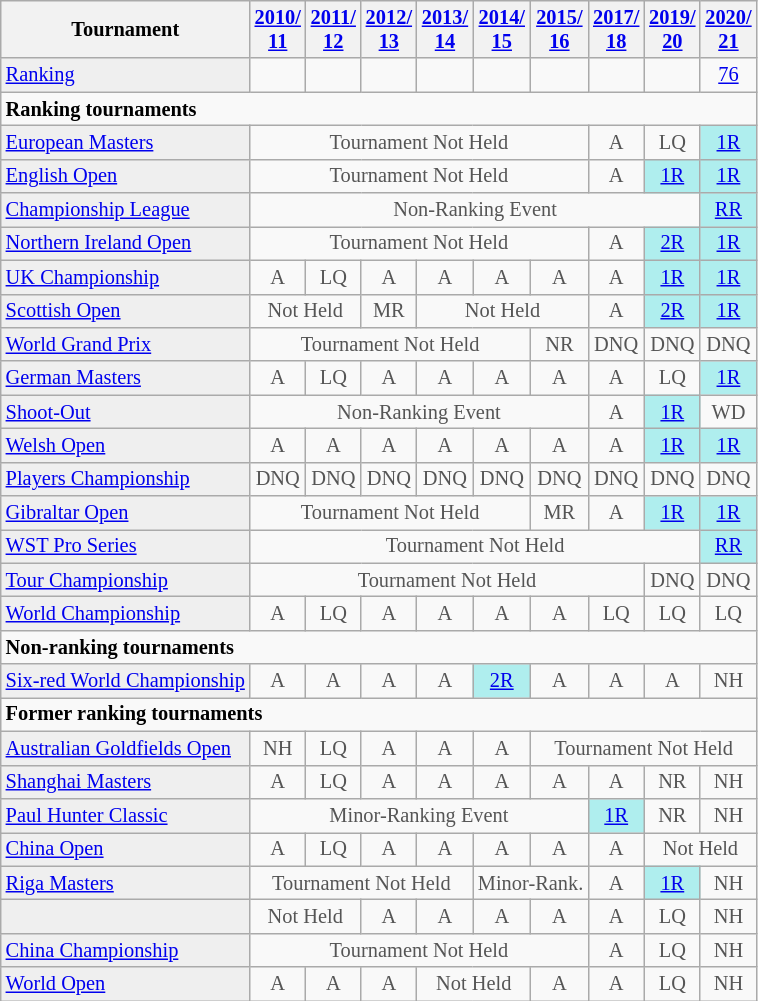<table class="wikitable" style="font-size:85%;">
<tr>
<th>Tournament</th>
<th><a href='#'>2010/<br>11</a></th>
<th><a href='#'>2011/<br>12</a></th>
<th><a href='#'>2012/<br>13</a></th>
<th><a href='#'>2013/<br>14</a></th>
<th><a href='#'>2014/<br>15</a></th>
<th><a href='#'>2015/<br>16</a></th>
<th><a href='#'>2017/<br>18</a></th>
<th><a href='#'>2019/<br>20</a></th>
<th><a href='#'>2020/<br>21</a></th>
</tr>
<tr>
<td style="background:#EFEFEF;"><a href='#'>Ranking</a></td>
<td align="center"></td>
<td align="center"></td>
<td align="center"></td>
<td align="center"></td>
<td align="center"></td>
<td align="center"></td>
<td align="center"></td>
<td align="center"></td>
<td align="center"><a href='#'>76</a></td>
</tr>
<tr>
<td colspan="10"><strong>Ranking tournaments</strong></td>
</tr>
<tr>
<td style="background:#EFEFEF;"><a href='#'>European Masters</a></td>
<td colspan="6" align="center" style="color:#555555;">Tournament Not Held</td>
<td align="center" style="color:#555555;">A</td>
<td align="center" style="color:#555555;">LQ</td>
<td align="center" style="background:#afeeee;"><a href='#'>1R</a></td>
</tr>
<tr>
<td style="background:#EFEFEF;"><a href='#'>English Open</a></td>
<td colspan="6" align="center" style="color:#555555;">Tournament Not Held</td>
<td align="center" style="color:#555555;">A</td>
<td align="center" style="background:#afeeee;"><a href='#'>1R</a></td>
<td align="center" style="background:#afeeee;"><a href='#'>1R</a></td>
</tr>
<tr>
<td style="background:#EFEFEF;"><a href='#'>Championship League</a></td>
<td colspan="8" align="center" style="color:#555555;">Non-Ranking Event</td>
<td align="center" style="background:#afeeee;"><a href='#'>RR</a></td>
</tr>
<tr>
<td style="background:#EFEFEF;"><a href='#'>Northern Ireland Open</a></td>
<td colspan="6" align="center" style="color:#555555;">Tournament Not Held</td>
<td align="center" style="color:#555555;">A</td>
<td align="center" style="background:#afeeee;"><a href='#'>2R</a></td>
<td align="center" style="background:#afeeee;"><a href='#'>1R</a></td>
</tr>
<tr>
<td style="background:#EFEFEF;"><a href='#'>UK Championship</a></td>
<td align="center" style="color:#555555;">A</td>
<td align="center" style="color:#555555;">LQ</td>
<td align="center" style="color:#555555;">A</td>
<td align="center" style="color:#555555;">A</td>
<td align="center" style="color:#555555;">A</td>
<td align="center" style="color:#555555;">A</td>
<td align="center" style="color:#555555;">A</td>
<td align="center" style="background:#afeeee;"><a href='#'>1R</a></td>
<td align="center" style="background:#afeeee;"><a href='#'>1R</a></td>
</tr>
<tr>
<td style="background:#EFEFEF;"><a href='#'>Scottish Open</a></td>
<td colspan="2" align="center" style="color:#555555;">Not Held</td>
<td align="center" style="color:#555555;">MR</td>
<td colspan="3" align="center" style="color:#555555;">Not Held</td>
<td align="center" style="color:#555555;">A</td>
<td align="center" style="background:#afeeee;"><a href='#'>2R</a></td>
<td align="center" style="background:#afeeee;"><a href='#'>1R</a></td>
</tr>
<tr>
<td style="background:#EFEFEF;"><a href='#'>World Grand Prix</a></td>
<td colspan="5" align="center" style="color:#555555;">Tournament Not Held</td>
<td align="center" style="color:#555555;">NR</td>
<td align="center" style="color:#555555;">DNQ</td>
<td align="center" style="color:#555555;">DNQ</td>
<td align="center" style="color:#555555;">DNQ</td>
</tr>
<tr>
<td style="background:#EFEFEF;"><a href='#'>German Masters</a></td>
<td align="center" style="color:#555555;">A</td>
<td align="center" style="color:#555555;">LQ</td>
<td align="center" style="color:#555555;">A</td>
<td align="center" style="color:#555555;">A</td>
<td align="center" style="color:#555555;">A</td>
<td align="center" style="color:#555555;">A</td>
<td align="center" style="color:#555555;">A</td>
<td align="center" style="color:#555555;">LQ</td>
<td align="center" style="background:#afeeee;"><a href='#'>1R</a></td>
</tr>
<tr>
<td style="background:#EFEFEF;"><a href='#'>Shoot-Out</a></td>
<td colspan="6" align="center" style="color:#555555;">Non-Ranking Event</td>
<td align="center" style="color:#555555;">A</td>
<td align="center" style="background:#afeeee;"><a href='#'>1R</a></td>
<td align="center" style="color:#555555;">WD</td>
</tr>
<tr>
<td style="background:#EFEFEF;"><a href='#'>Welsh Open</a></td>
<td align="center" style="color:#555555;">A</td>
<td align="center" style="color:#555555;">A</td>
<td align="center" style="color:#555555;">A</td>
<td align="center" style="color:#555555;">A</td>
<td align="center" style="color:#555555;">A</td>
<td align="center" style="color:#555555;">A</td>
<td align="center" style="color:#555555;">A</td>
<td align="center" style="background:#afeeee;"><a href='#'>1R</a></td>
<td align="center" style="background:#afeeee;"><a href='#'>1R</a></td>
</tr>
<tr>
<td style="background:#EFEFEF;"><a href='#'>Players Championship</a></td>
<td align="center" style="color:#555555;">DNQ</td>
<td align="center" style="color:#555555;">DNQ</td>
<td align="center" style="color:#555555;">DNQ</td>
<td align="center" style="color:#555555;">DNQ</td>
<td align="center" style="color:#555555;">DNQ</td>
<td align="center" style="color:#555555;">DNQ</td>
<td align="center" style="color:#555555;">DNQ</td>
<td align="center" style="color:#555555;">DNQ</td>
<td align="center" style="color:#555555;">DNQ</td>
</tr>
<tr>
<td style="background:#EFEFEF;"><a href='#'>Gibraltar Open</a></td>
<td colspan="5" align="center" style="color:#555555;">Tournament Not Held</td>
<td align="center" style="color:#555555;">MR</td>
<td align="center" style="color:#555555;">A</td>
<td align="center" style="background:#afeeee;"><a href='#'>1R</a></td>
<td align="center" style="background:#afeeee;"><a href='#'>1R</a></td>
</tr>
<tr>
<td style="background:#EFEFEF;"><a href='#'>WST Pro Series</a></td>
<td colspan="8" style="text-align:center; color:#555555;">Tournament Not Held</td>
<td align="center" style="background:#afeeee;"><a href='#'>RR</a></td>
</tr>
<tr>
<td style="background:#EFEFEF;"><a href='#'>Tour Championship</a></td>
<td colspan="7" align="center" style="color:#555555;">Tournament Not Held</td>
<td align="center" style="color:#555555;">DNQ</td>
<td align="center" style="color:#555555;">DNQ</td>
</tr>
<tr>
<td style="background:#EFEFEF;"><a href='#'>World Championship</a></td>
<td align="center" style="color:#555555;">A</td>
<td align="center" style="color:#555555;">LQ</td>
<td align="center" style="color:#555555;">A</td>
<td align="center" style="color:#555555;">A</td>
<td align="center" style="color:#555555;">A</td>
<td align="center" style="color:#555555;">A</td>
<td align="center" style="color:#555555;">LQ</td>
<td align="center" style="color:#555555;">LQ</td>
<td align="center" style="color:#555555;">LQ</td>
</tr>
<tr>
<td colspan="10"><strong>Non-ranking tournaments</strong></td>
</tr>
<tr>
<td style="background:#EFEFEF;"><a href='#'>Six-red World Championship</a></td>
<td align="center" style="color:#555555;">A</td>
<td align="center" style="color:#555555;">A</td>
<td align="center" style="color:#555555;">A</td>
<td align="center" style="color:#555555;">A</td>
<td align="center" style="background:#afeeee;"><a href='#'>2R</a></td>
<td align="center" style="color:#555555;">A</td>
<td align="center" style="color:#555555;">A</td>
<td align="center" style="color:#555555;">A</td>
<td style="text-align:center; color:#555555;">NH</td>
</tr>
<tr>
<td colspan="10"><strong>Former ranking tournaments</strong></td>
</tr>
<tr>
<td style="background:#EFEFEF;"><a href='#'>Australian Goldfields Open</a></td>
<td align="center" style="color:#555555;">NH</td>
<td align="center" style="color:#555555;">LQ</td>
<td align="center" style="color:#555555;">A</td>
<td align="center" style="color:#555555;">A</td>
<td align="center" style="color:#555555;">A</td>
<td colspan="20" align="center" style="color:#555555;">Tournament Not Held</td>
</tr>
<tr>
<td style="background:#EFEFEF;"><a href='#'>Shanghai Masters</a></td>
<td align="center" style="color:#555555;">A</td>
<td align="center" style="color:#555555;">LQ</td>
<td align="center" style="color:#555555;">A</td>
<td align="center" style="color:#555555;">A</td>
<td align="center" style="color:#555555;">A</td>
<td align="center" style="color:#555555;">A</td>
<td align="center" style="color:#555555;">A</td>
<td align="center" style="color:#555555;">NR</td>
<td align="center" style="color:#555555;">NH</td>
</tr>
<tr>
<td style="background:#EFEFEF;"><a href='#'>Paul Hunter Classic</a></td>
<td colspan="6" align="center" style="color:#555555;">Minor-Ranking Event</td>
<td align="center" style="background:#afeeee;"><a href='#'>1R</a></td>
<td align="center" style="color:#555555;">NR</td>
<td align="center" style="color:#555555;">NH</td>
</tr>
<tr>
<td style="background:#EFEFEF;"><a href='#'>China Open</a></td>
<td align="center" style="color:#555555;">A</td>
<td align="center" style="color:#555555;">LQ</td>
<td align="center" style="color:#555555;">A</td>
<td align="center" style="color:#555555;">A</td>
<td align="center" style="color:#555555;">A</td>
<td align="center" style="color:#555555;">A</td>
<td align="center" style="color:#555555;">A</td>
<td colspan="2" align="center" style="color:#555555;">Not Held</td>
</tr>
<tr>
<td style="background:#EFEFEF;"><a href='#'>Riga Masters</a></td>
<td colspan="4" align="center" style="color:#555555;">Tournament Not Held</td>
<td colspan="2" align="center" style="color:#555555;">Minor-Rank.</td>
<td align="center" style="color:#555555;">A</td>
<td align="center" style="background:#afeeee;"><a href='#'>1R</a></td>
<td align="center" style="color:#555555;">NH</td>
</tr>
<tr>
<td style="background:#EFEFEF;"></td>
<td colspan="2" align="center" style="color:#555555;">Not Held</td>
<td align="center" style="color:#555555;">A</td>
<td align="center" style="color:#555555;">A</td>
<td align="center" style="color:#555555;">A</td>
<td align="center" style="color:#555555;">A</td>
<td align="center" style="color:#555555;">A</td>
<td align="center" style="color:#555555;">LQ</td>
<td align="center" style="color:#555555;">NH</td>
</tr>
<tr>
<td style="background:#EFEFEF;"><a href='#'>China Championship</a></td>
<td colspan="6" align="center" style="color:#555555;">Tournament Not Held</td>
<td align="center" style="color:#555555;">A</td>
<td align="center" style="color:#555555;">LQ</td>
<td align="center" style="color:#555555;">NH</td>
</tr>
<tr>
<td style="background:#EFEFEF;"><a href='#'>World Open</a></td>
<td align="center" style="color:#555555;">A</td>
<td align="center" style="color:#555555;">A</td>
<td align="center" style="color:#555555;">A</td>
<td colspan="2" align="center" style="color:#555555;">Not Held</td>
<td align="center" style="color:#555555;">A</td>
<td align="center" style="color:#555555;">A</td>
<td align="center" style="color:#555555;">LQ</td>
<td align="center" style="color:#555555;">NH</td>
</tr>
</table>
